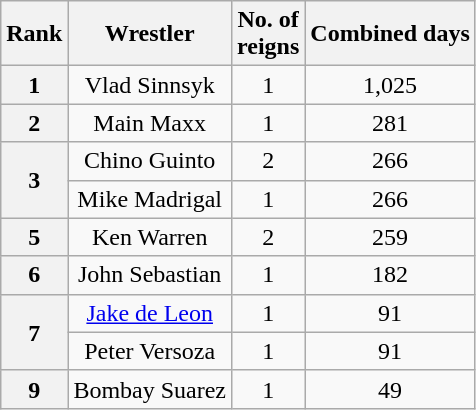<table class="wikitable sortable" style="text-align: center">
<tr>
<th>Rank</th>
<th>Wrestler</th>
<th>No. of<br>reigns</th>
<th>Combined days</th>
</tr>
<tr>
<th>1</th>
<td>Vlad Sinnsyk</td>
<td>1</td>
<td>1,025</td>
</tr>
<tr>
<th>2</th>
<td>Main Maxx</td>
<td>1</td>
<td>281</td>
</tr>
<tr>
<th rowspan="2">3</th>
<td>Chino Guinto</td>
<td>2</td>
<td>266</td>
</tr>
<tr>
<td>Mike Madrigal</td>
<td>1</td>
<td>266</td>
</tr>
<tr>
<th>5</th>
<td>Ken Warren</td>
<td>2</td>
<td>259</td>
</tr>
<tr>
<th>6</th>
<td>John Sebastian</td>
<td>1</td>
<td>182</td>
</tr>
<tr>
<th rowspan="2">7</th>
<td><a href='#'>Jake de Leon</a></td>
<td>1</td>
<td>91</td>
</tr>
<tr>
<td>Peter Versoza</td>
<td>1</td>
<td>91</td>
</tr>
<tr>
<th>9</th>
<td>Bombay Suarez</td>
<td>1</td>
<td>49</td>
</tr>
</table>
